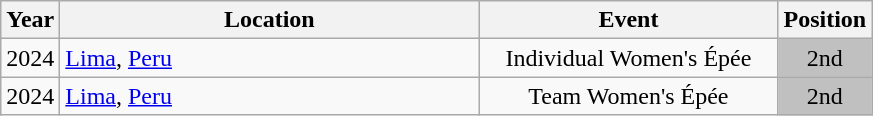<table class="wikitable" style="text-align:center;">
<tr>
<th>Year</th>
<th style="width:17em">Location</th>
<th style="width:12em">Event</th>
<th>Position</th>
</tr>
<tr>
<td>2024</td>
<td rowspan="1" align="left"> <a href='#'>Lima</a>, <a href='#'>Peru</a></td>
<td>Individual Women's Épée</td>
<td bgcolor="silver">2nd</td>
</tr>
<tr>
<td>2024</td>
<td rowspan="1" align="left"> <a href='#'>Lima</a>, <a href='#'>Peru</a></td>
<td>Team Women's Épée</td>
<td bgcolor="silver">2nd</td>
</tr>
</table>
